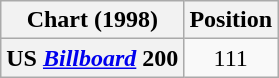<table class="wikitable plainrowheaders" style="text-align:center">
<tr>
<th scope=col>Chart (1998)</th>
<th scope=col>Position</th>
</tr>
<tr>
<th scope=row>US <em><a href='#'>Billboard</a></em> 200</th>
<td>111</td>
</tr>
</table>
